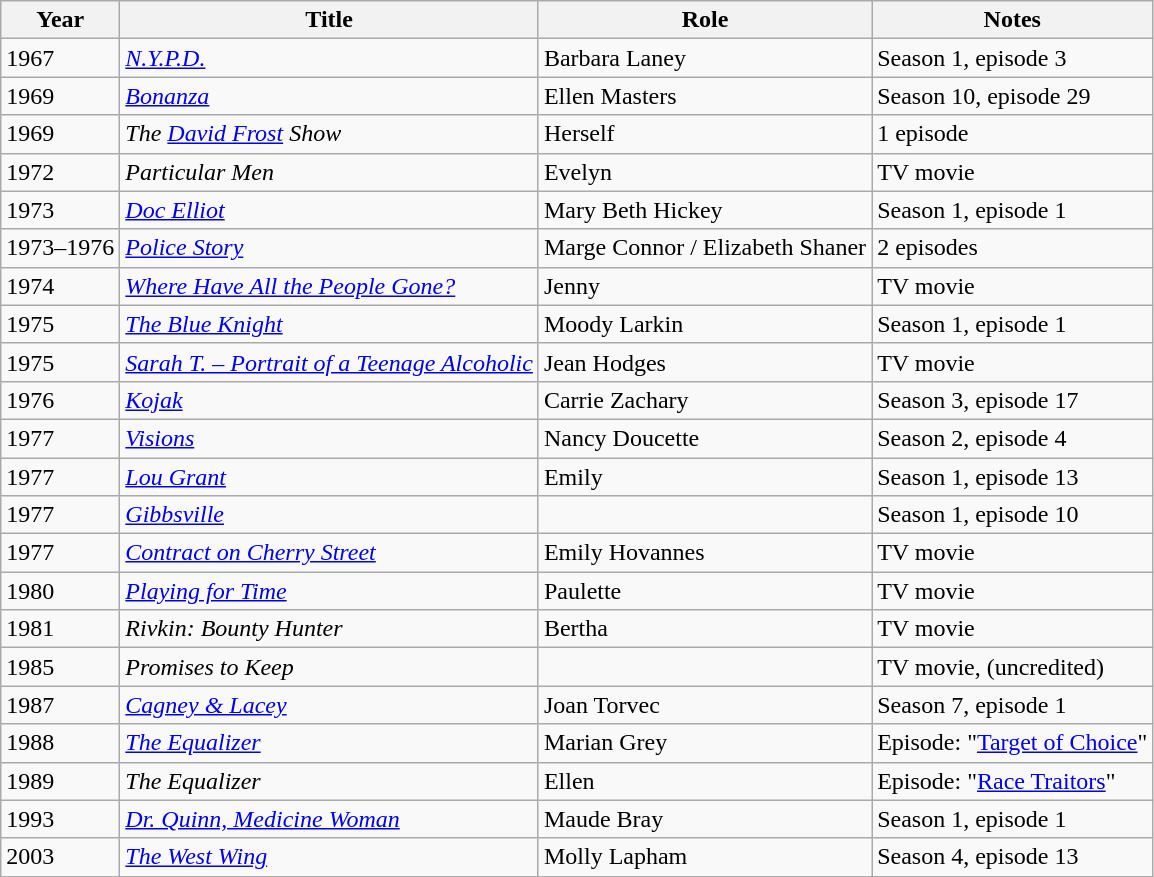<table class="wikitable sortable">
<tr>
<th>Year</th>
<th>Title</th>
<th>Role</th>
<th>Notes</th>
</tr>
<tr>
<td>1967</td>
<td><em><a href='#'>N.Y.P.D.</a></em></td>
<td>Barbara Laney</td>
<td>Season 1, episode 3</td>
</tr>
<tr>
<td>1969</td>
<td><em><a href='#'>Bonanza</a></em></td>
<td>Ellen Masters</td>
<td>Season 10, episode 29</td>
</tr>
<tr>
<td>1969</td>
<td><em>The <a href='#'>David Frost</a> Show</em></td>
<td>Herself</td>
<td>1 episode</td>
</tr>
<tr>
<td>1972</td>
<td><em>Particular Men</em></td>
<td>Evelyn</td>
<td>TV movie</td>
</tr>
<tr>
<td>1973</td>
<td><em><a href='#'>Doc Elliot</a></em></td>
<td>Mary Beth Hickey</td>
<td>Season 1, episode 1</td>
</tr>
<tr>
<td>1973–1976</td>
<td><em><a href='#'>Police Story</a></em></td>
<td>Marge Connor / Elizabeth Shaner</td>
<td>2 episodes</td>
</tr>
<tr>
<td>1974</td>
<td><em><a href='#'>Where Have All the People Gone?</a></em></td>
<td>Jenny</td>
<td>TV movie</td>
</tr>
<tr>
<td>1975</td>
<td><em><a href='#'>The Blue Knight</a></em></td>
<td>Moody Larkin</td>
<td>Season 1, episode 1</td>
</tr>
<tr>
<td>1975</td>
<td><em><a href='#'>Sarah T. – Portrait of a Teenage Alcoholic</a></em></td>
<td>Jean Hodges</td>
<td>TV movie</td>
</tr>
<tr>
<td>1976</td>
<td><em><a href='#'>Kojak</a></em></td>
<td>Carrie Zachary</td>
<td>Season 3, episode 17</td>
</tr>
<tr>
<td>1977</td>
<td><em><a href='#'>Visions</a></em></td>
<td>Nancy Doucette</td>
<td>Season 2, episode 4</td>
</tr>
<tr>
<td>1977</td>
<td><em><a href='#'>Lou Grant</a></em></td>
<td>Emily</td>
<td>Season 1, episode 13</td>
</tr>
<tr>
<td>1977</td>
<td><em><a href='#'>Gibbsville</a></em></td>
<td></td>
<td>Season 1, episode 10</td>
</tr>
<tr>
<td>1977</td>
<td><em><a href='#'>Contract on Cherry Street</a></em></td>
<td>Emily Hovannes</td>
<td>TV movie</td>
</tr>
<tr>
<td>1980</td>
<td><em><a href='#'>Playing for Time</a></em></td>
<td>Paulette</td>
<td>TV movie</td>
</tr>
<tr>
<td>1981</td>
<td><em>Rivkin: Bounty Hunter</em></td>
<td>Bertha</td>
<td>TV movie</td>
</tr>
<tr>
<td>1985</td>
<td><em>Promises to Keep</em></td>
<td></td>
<td>TV movie, (uncredited)</td>
</tr>
<tr>
<td>1987</td>
<td><em><a href='#'>Cagney & Lacey</a></em></td>
<td>Joan Torvec</td>
<td>Season 7, episode 1</td>
</tr>
<tr>
<td>1988</td>
<td><em><a href='#'>The Equalizer</a></em></td>
<td>Marian Grey</td>
<td>Episode: "<a href='#'>Target of Choice</a>"</td>
</tr>
<tr>
<td>1989</td>
<td><em>The Equalizer</em></td>
<td>Ellen</td>
<td>Episode: "<a href='#'>Race Traitors</a>"</td>
</tr>
<tr>
<td>1993</td>
<td><em><a href='#'>Dr. Quinn, Medicine Woman</a></em></td>
<td>Maude Bray</td>
<td>Season 1, episode 1</td>
</tr>
<tr>
<td>2003</td>
<td><em><a href='#'>The West Wing</a></em></td>
<td>Molly Lapham</td>
<td>Season 4, episode 13</td>
</tr>
</table>
